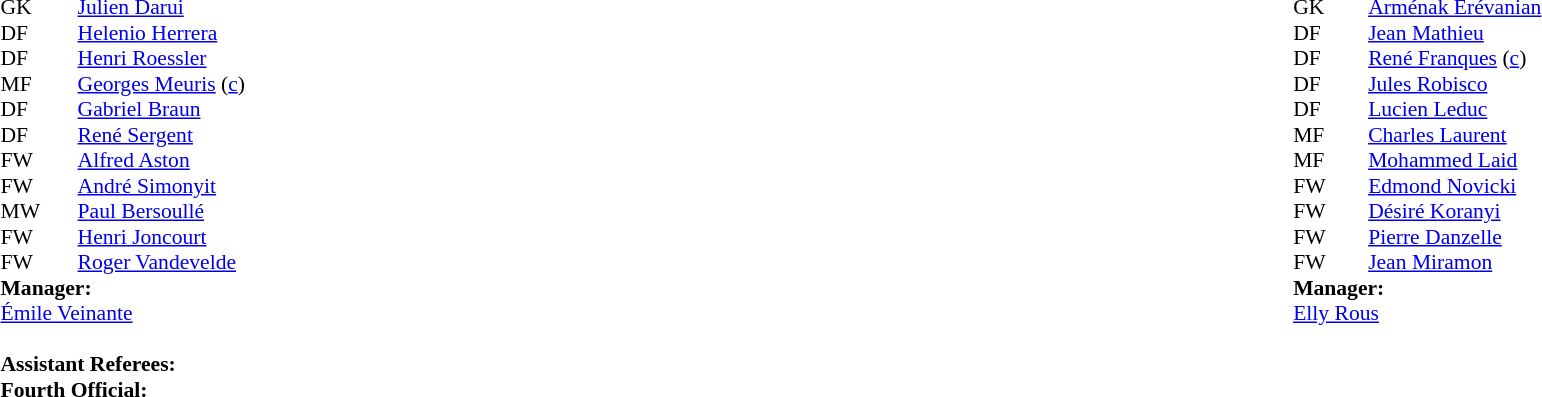<table width=100%>
<tr>
<td valign="top" width="50%"><br><table style=font-size:90% cellspacing=0 cellpadding=0>
<tr>
<td colspan="4"></td>
</tr>
<tr>
<th width=25></th>
<th width=25></th>
</tr>
<tr>
<td>GK</td>
<td><strong></strong></td>
<td> <a href='#'>Julien Darui</a></td>
</tr>
<tr>
<td>DF</td>
<td><strong></strong></td>
<td> <a href='#'>Helenio Herrera</a></td>
</tr>
<tr>
<td>DF</td>
<td><strong></strong></td>
<td> <a href='#'>Henri Roessler</a></td>
</tr>
<tr>
<td>MF</td>
<td><strong></strong></td>
<td> <a href='#'>Georges Meuris</a> (<a href='#'>c</a>)</td>
</tr>
<tr>
<td>DF</td>
<td><strong></strong></td>
<td> <a href='#'>Gabriel Braun</a></td>
</tr>
<tr>
<td>DF</td>
<td><strong></strong></td>
<td> <a href='#'>René Sergent</a></td>
</tr>
<tr>
<td>FW</td>
<td><strong></strong></td>
<td> <a href='#'>Alfred Aston</a></td>
</tr>
<tr>
<td>FW</td>
<td><strong></strong></td>
<td> <a href='#'>André Simonyit</a></td>
</tr>
<tr>
<td>MW</td>
<td><strong></strong></td>
<td> <a href='#'>Paul Bersoullé</a></td>
</tr>
<tr>
<td>FW</td>
<td><strong></strong></td>
<td> <a href='#'>Henri Joncourt</a></td>
</tr>
<tr>
<td>FW</td>
<td><strong></strong></td>
<td> <a href='#'>Roger Vandevelde</a></td>
</tr>
<tr>
<td colspan=3><strong>Manager:</strong></td>
</tr>
<tr>
<td colspan=4> <a href='#'>Émile Veinante</a><br><br><strong>Assistant Referees:</strong><br>
<strong>Fourth Official:</strong><br></td>
</tr>
</table>
</td>
<td valign="top" width="50%"><br><table style="font-size: 90%" cellspacing="0" cellpadding="0" align=center>
<tr>
<td colspan="4"></td>
</tr>
<tr>
<th width=25></th>
<th width=25></th>
</tr>
<tr>
<td>GK</td>
<td><strong></strong></td>
<td> <a href='#'>Arménak Erévanian</a></td>
</tr>
<tr>
<td>DF</td>
<td><strong></strong></td>
<td> <a href='#'>Jean Mathieu</a></td>
</tr>
<tr>
<td>DF</td>
<td><strong></strong></td>
<td> <a href='#'>René Franques</a> (<a href='#'>c</a>)</td>
</tr>
<tr>
<td>DF</td>
<td><strong></strong></td>
<td> <a href='#'>Jules Robisco</a></td>
</tr>
<tr>
<td>DF</td>
<td><strong></strong></td>
<td> <a href='#'>Lucien Leduc</a></td>
</tr>
<tr>
<td>MF</td>
<td><strong></strong></td>
<td> <a href='#'>Charles Laurent</a></td>
</tr>
<tr>
<td>MF</td>
<td><strong></strong></td>
<td> <a href='#'>Mohammed Laid</a></td>
</tr>
<tr>
<td>FW</td>
<td><strong></strong></td>
<td> <a href='#'>Edmond Novicki</a></td>
</tr>
<tr>
<td>FW</td>
<td><strong></strong></td>
<td> <a href='#'>Désiré Koranyi</a></td>
</tr>
<tr>
<td>FW</td>
<td><strong></strong></td>
<td> <a href='#'>Pierre Danzelle</a></td>
</tr>
<tr>
<td>FW</td>
<td><strong></strong></td>
<td> <a href='#'>Jean Miramon</a></td>
</tr>
<tr>
<td colspan=3><strong>Manager:</strong></td>
</tr>
<tr>
<td colspan=4> <a href='#'>Elly Rous</a></td>
</tr>
</table>
</td>
</tr>
</table>
